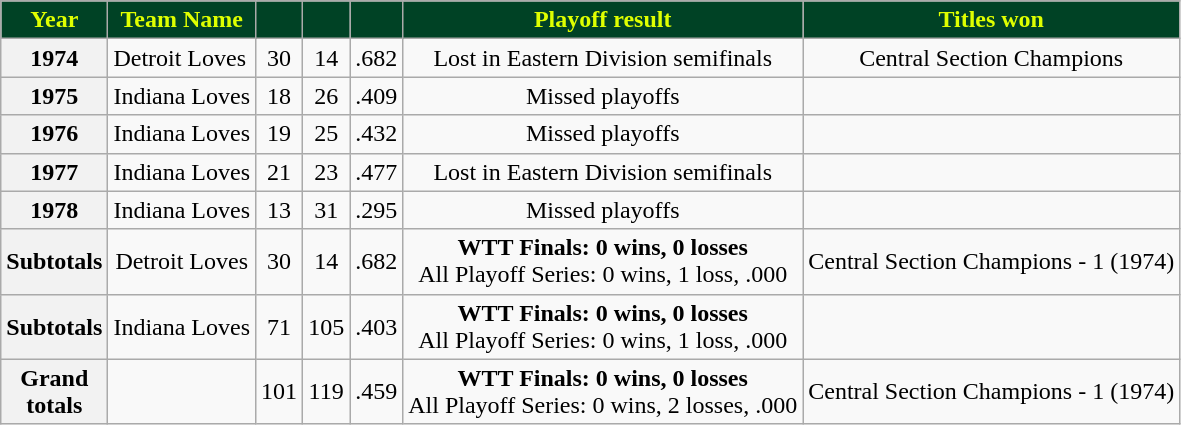<table class="wikitable plainrowheaders" style="text-align:center">
<tr>
<th scope="col" style="background:#004225; color:#DFFF00">Year</th>
<th scope="col" style="background:#004225; color:#DFFF00">Team Name</th>
<th scope="col" style="background:#004225; color:#DFFF00"></th>
<th scope="col" style="background:#004225; color:#DFFF00"></th>
<th scope="col" style="background:#004225; color:#DFFF00"></th>
<th scope="col" style="background:#004225; color:#DFFF00">Playoff result</th>
<th scope="col" style="background:#004225; color:#DFFF00">Titles won</th>
</tr>
<tr>
<th scope="row">1974</th>
<td align="left">Detroit Loves</td>
<td>30</td>
<td>14</td>
<td>.682</td>
<td>Lost in Eastern Division semifinals</td>
<td>Central Section Champions</td>
</tr>
<tr>
<th scope="row">1975</th>
<td align="left">Indiana Loves</td>
<td>18</td>
<td>26</td>
<td>.409</td>
<td>Missed playoffs</td>
<td></td>
</tr>
<tr>
<th scope="row">1976</th>
<td align="left">Indiana Loves</td>
<td>19</td>
<td>25</td>
<td>.432</td>
<td>Missed playoffs</td>
<td></td>
</tr>
<tr>
<th scope="row">1977</th>
<td align="left">Indiana Loves</td>
<td>21</td>
<td>23</td>
<td>.477</td>
<td>Lost in Eastern Division semifinals</td>
<td></td>
</tr>
<tr>
<th scope="row">1978</th>
<td align="left">Indiana Loves</td>
<td>13</td>
<td>31</td>
<td>.295</td>
<td>Missed playoffs</td>
<td></td>
</tr>
<tr>
<th scope="row">Subtotals</th>
<td>Detroit Loves</td>
<td>30</td>
<td>14</td>
<td>.682</td>
<td><strong>WTT Finals: 0 wins, 0 losses</strong><br>All Playoff Series: 0 wins, 1 loss, .000</td>
<td>Central Section Champions - 1 (1974)</td>
</tr>
<tr>
<th scope="row">Subtotals</th>
<td>Indiana Loves</td>
<td>71</td>
<td>105</td>
<td>.403</td>
<td><strong>WTT Finals: 0 wins, 0 losses</strong><br>All Playoff Series: 0 wins, 1 loss, .000</td>
<td></td>
</tr>
<tr>
<th scope="row">Grand<br>totals</th>
<td></td>
<td>101</td>
<td>119</td>
<td>.459</td>
<td><strong>WTT Finals: 0 wins, 0 losses</strong><br>All Playoff Series: 0 wins, 2 losses, .000</td>
<td>Central Section Champions - 1 (1974)</td>
</tr>
</table>
